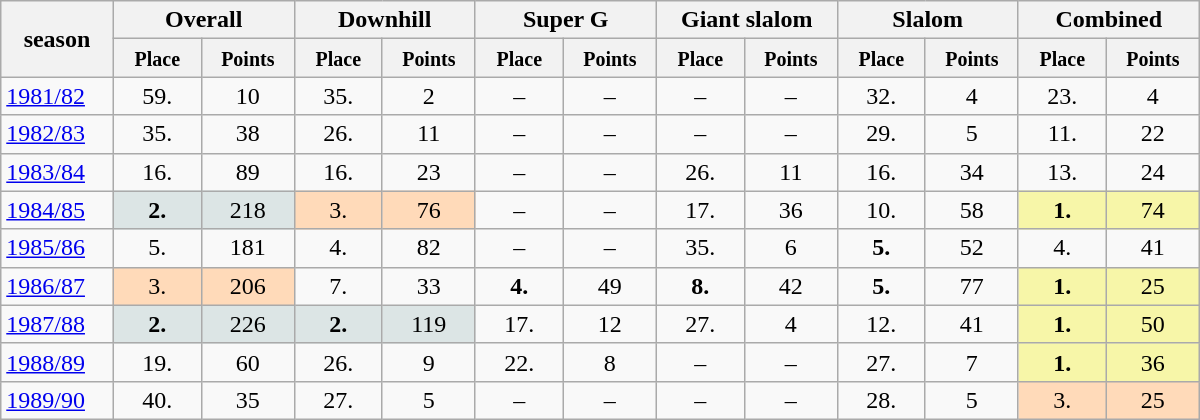<table class="wikitable" style="text-align:center; width:800px;">
<tr class="backgroundcolor5">
<th rowspan="2" width="4%">season</th>
<th colspan="2">Overall</th>
<th colspan="2">Downhill</th>
<th colspan="2">Super G</th>
<th colspan="2">Giant slalom</th>
<th colspan="2">Slalom</th>
<th colspan="2">Combined</th>
</tr>
<tr class="backgroundcolor5">
<th width="5%"><small>Place</small></th>
<th width="5%"><small>Points</small></th>
<th width="5%"><small>Place</small></th>
<th width="5%"><small>Points</small></th>
<th width="5%"><small>Place</small></th>
<th width="5%"><small>Points</small></th>
<th width="5%"><small>Place</small></th>
<th width="5%"><small>Points</small></th>
<th width="5%"><small>Place</small></th>
<th width="5%"><small>Points</small></th>
<th width="5%"><small>Place</small></th>
<th width="5%"><small>Points</small></th>
</tr>
<tr>
<td align="left"><a href='#'>1981/82</a></td>
<td>59.</td>
<td>10</td>
<td>35.</td>
<td>2</td>
<td>–</td>
<td>–</td>
<td>–</td>
<td>–</td>
<td>32.</td>
<td>4</td>
<td>23.</td>
<td>4</td>
</tr>
<tr>
<td align="left"><a href='#'>1982/83</a></td>
<td>35.</td>
<td>38</td>
<td>26.</td>
<td>11</td>
<td>–</td>
<td>–</td>
<td>–</td>
<td>–</td>
<td>29.</td>
<td>5</td>
<td>11.</td>
<td>22</td>
</tr>
<tr>
<td align="left"><a href='#'>1983/84</a></td>
<td>16.</td>
<td>89</td>
<td>16.</td>
<td>23</td>
<td>–</td>
<td>–</td>
<td>26.</td>
<td>11</td>
<td>16.</td>
<td>34</td>
<td>13.</td>
<td>24</td>
</tr>
<tr>
<td align="left"><a href='#'>1984/85</a></td>
<td style="background-color:#DCE5E5"><strong>2.</strong></td>
<td style="background-color:#DCE5E5">218</td>
<td style="background-color:#FFDAB9">3.</td>
<td style="background-color:#FFDAB9">76</td>
<td>–</td>
<td>–</td>
<td>17.</td>
<td>36</td>
<td>10.</td>
<td>58</td>
<td style="background-color:#F7F6A8"><strong>1.</strong></td>
<td style="background-color:#F7F6A8">74</td>
</tr>
<tr>
<td align="left"><a href='#'>1985/86</a></td>
<td>5.</td>
<td>181</td>
<td>4.</td>
<td>82</td>
<td>–</td>
<td>–</td>
<td>35.</td>
<td>6</td>
<td><strong>5.</strong></td>
<td>52</td>
<td>4.</td>
<td>41</td>
</tr>
<tr>
<td align="left"><a href='#'>1986/87</a></td>
<td style="background-color:#FFDAB9">3.</td>
<td style="background-color:#FFDAB9">206</td>
<td>7.</td>
<td>33</td>
<td><strong>4.</strong></td>
<td>49</td>
<td><strong>8.</strong></td>
<td>42</td>
<td><strong>5.</strong></td>
<td>77</td>
<td style="background-color:#F7F6A8"><strong>1.</strong></td>
<td style="background-color:#F7F6A8">25</td>
</tr>
<tr>
<td align="left"><a href='#'>1987/88</a></td>
<td style="background-color:#DCE5E5"><strong>2.</strong></td>
<td style="background-color:#DCE5E5">226</td>
<td style="background-color:#DCE5E5"><strong>2.</strong></td>
<td style="background-color:#DCE5E5">119</td>
<td>17.</td>
<td>12</td>
<td>27.</td>
<td>4</td>
<td>12.</td>
<td>41</td>
<td style="background-color:#F7F6A8"><strong>1.</strong></td>
<td style="background-color:#F7F6A8">50</td>
</tr>
<tr>
<td align="left"><a href='#'>1988/89</a></td>
<td>19.</td>
<td>60</td>
<td>26.</td>
<td>9</td>
<td>22.</td>
<td>8</td>
<td>–</td>
<td>–</td>
<td>27.</td>
<td>7</td>
<td style="background-color:#F7F6A8"><strong>1.</strong></td>
<td style="background-color:#F7F6A8">36</td>
</tr>
<tr>
<td align="left"><a href='#'>1989/90</a></td>
<td>40.</td>
<td>35</td>
<td>27.</td>
<td>5</td>
<td>–</td>
<td>–</td>
<td>–</td>
<td>–</td>
<td>28.</td>
<td>5</td>
<td style="background-color:#FFDAB9">3.</td>
<td style="background-color:#FFDAB9">25</td>
</tr>
</table>
